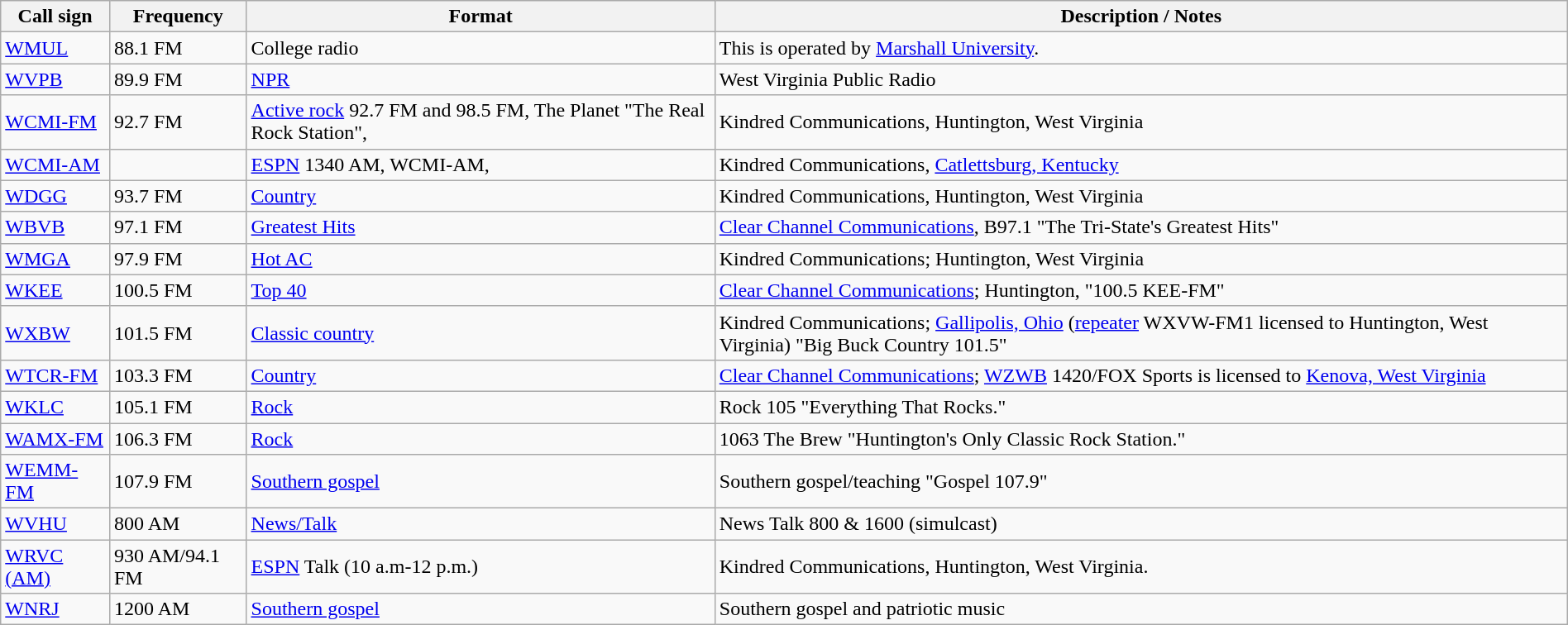<table class="wikitable" style="width:100%;">
<tr>
<th>Call sign</th>
<th>Frequency</th>
<th>Format</th>
<th>Description / Notes</th>
</tr>
<tr>
<td><a href='#'>WMUL</a></td>
<td>88.1 FM</td>
<td>College radio</td>
<td>This is operated by <a href='#'>Marshall University</a>.</td>
</tr>
<tr>
<td><a href='#'>WVPB</a></td>
<td>89.9 FM</td>
<td><a href='#'>NPR</a></td>
<td>West Virginia Public Radio</td>
</tr>
<tr>
<td><a href='#'>WCMI-FM</a></td>
<td>92.7 FM</td>
<td><a href='#'>Active rock</a> 92.7 FM and 98.5 FM, The Planet "The Real Rock Station",</td>
<td>Kindred Communications, Huntington, West Virginia</td>
</tr>
<tr>
<td><a href='#'>WCMI-AM</a></td>
<td></td>
<td><a href='#'>ESPN</a> 1340 AM, WCMI-AM,</td>
<td>Kindred Communications, <a href='#'>Catlettsburg, Kentucky</a></td>
</tr>
<tr>
<td><a href='#'>WDGG</a></td>
<td>93.7 FM</td>
<td><a href='#'>Country</a></td>
<td>Kindred Communications, Huntington, West Virginia</td>
</tr>
<tr>
<td><a href='#'>WBVB</a></td>
<td>97.1 FM</td>
<td><a href='#'>Greatest Hits</a></td>
<td><a href='#'>Clear Channel Communications</a>, B97.1 "The Tri-State's Greatest Hits"</td>
</tr>
<tr>
<td><a href='#'>WMGA</a></td>
<td>97.9 FM</td>
<td><a href='#'>Hot AC</a></td>
<td>Kindred Communications; Huntington, West Virginia</td>
</tr>
<tr>
<td><a href='#'>WKEE</a></td>
<td>100.5 FM</td>
<td><a href='#'>Top 40</a></td>
<td><a href='#'>Clear Channel Communications</a>; Huntington, "100.5 KEE-FM"</td>
</tr>
<tr>
<td><a href='#'>WXBW</a></td>
<td>101.5 FM</td>
<td><a href='#'>Classic country</a></td>
<td>Kindred Communications; <a href='#'>Gallipolis, Ohio</a> (<a href='#'>repeater</a> WXVW-FM1 licensed to Huntington, West Virginia) "Big Buck Country 101.5"</td>
</tr>
<tr>
<td><a href='#'>WTCR-FM</a></td>
<td>103.3 FM</td>
<td><a href='#'>Country</a></td>
<td><a href='#'>Clear Channel Communications</a>; <a href='#'>WZWB</a> 1420/FOX Sports is licensed to <a href='#'>Kenova, West Virginia</a></td>
</tr>
<tr>
<td><a href='#'>WKLC</a></td>
<td>105.1 FM</td>
<td><a href='#'>Rock</a></td>
<td>Rock 105 "Everything That Rocks."</td>
</tr>
<tr>
<td><a href='#'>WAMX-FM</a></td>
<td>106.3 FM</td>
<td><a href='#'>Rock</a></td>
<td>1063 The Brew "Huntington's Only Classic Rock Station."</td>
</tr>
<tr>
<td><a href='#'>WEMM-FM</a></td>
<td>107.9 FM</td>
<td><a href='#'>Southern gospel</a></td>
<td>Southern gospel/teaching "Gospel 107.9"</td>
</tr>
<tr>
<td><a href='#'>WVHU</a></td>
<td>800 AM</td>
<td><a href='#'>News/Talk</a></td>
<td>News Talk 800 & 1600 (simulcast)</td>
</tr>
<tr>
<td><a href='#'>WRVC (AM)</a></td>
<td>930 AM/94.1 FM</td>
<td><a href='#'>ESPN</a> Talk (10 a.m-12 p.m.)</td>
<td>Kindred Communications, Huntington, West Virginia.</td>
</tr>
<tr>
<td><a href='#'>WNRJ</a></td>
<td>1200 AM</td>
<td><a href='#'>Southern gospel</a></td>
<td>Southern gospel and patriotic music</td>
</tr>
</table>
